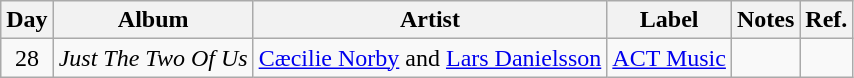<table class="wikitable">
<tr>
<th>Day</th>
<th>Album</th>
<th>Artist</th>
<th>Label</th>
<th>Notes</th>
<th>Ref.</th>
</tr>
<tr>
<td rowspan="1" style="text-align:center;">28</td>
<td><em>Just The Two Of Us</em></td>
<td><a href='#'>Cæcilie Norby</a> and <a href='#'>Lars Danielsson</a></td>
<td><a href='#'>ACT Music</a></td>
<td></td>
<td style="text-align:center;"></td>
</tr>
</table>
